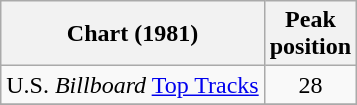<table class="wikitable sortable">
<tr>
<th>Chart (1981)</th>
<th>Peak<br>position</th>
</tr>
<tr>
<td>U.S. <em>Billboard</em> <a href='#'>Top Tracks</a></td>
<td align="center">28</td>
</tr>
<tr>
</tr>
</table>
